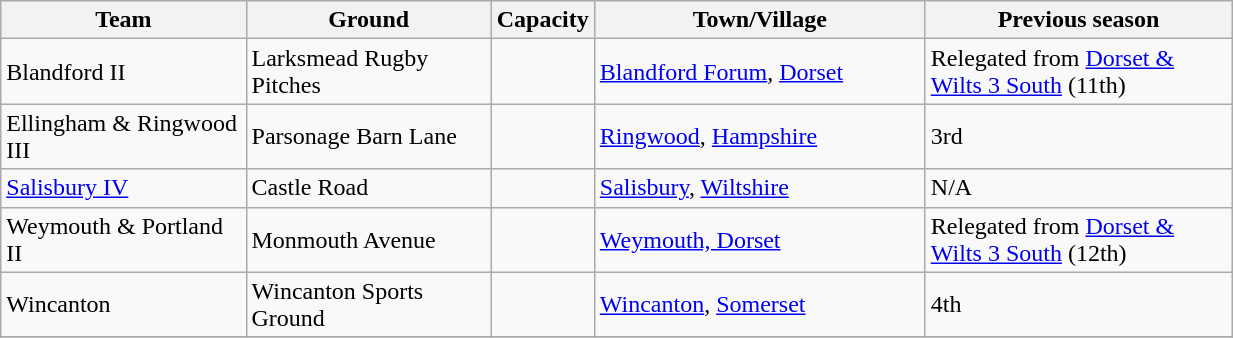<table class="wikitable sortable" width=65%>
<tr>
<th width=20%>Team</th>
<th width=20%>Ground</th>
<th width=8%>Capacity</th>
<th width=27%>Town/Village</th>
<th width=25%>Previous season</th>
</tr>
<tr>
<td>Blandford II</td>
<td>Larksmead Rugby Pitches</td>
<td></td>
<td><a href='#'>Blandford Forum</a>, <a href='#'>Dorset</a></td>
<td>Relegated from <a href='#'>Dorset & Wilts 3 South</a> (11th)</td>
</tr>
<tr>
<td>Ellingham & Ringwood III</td>
<td>Parsonage Barn Lane</td>
<td></td>
<td><a href='#'>Ringwood</a>, <a href='#'>Hampshire</a></td>
<td>3rd</td>
</tr>
<tr>
<td><a href='#'>Salisbury IV</a></td>
<td>Castle Road</td>
<td></td>
<td><a href='#'>Salisbury</a>, <a href='#'>Wiltshire</a></td>
<td>N/A</td>
</tr>
<tr>
<td>Weymouth & Portland II</td>
<td>Monmouth Avenue</td>
<td></td>
<td><a href='#'>Weymouth, Dorset</a></td>
<td>Relegated from <a href='#'>Dorset & Wilts 3 South</a> (12th)</td>
</tr>
<tr>
<td>Wincanton</td>
<td>Wincanton Sports Ground</td>
<td></td>
<td><a href='#'>Wincanton</a>, <a href='#'>Somerset</a></td>
<td>4th</td>
</tr>
<tr>
</tr>
</table>
